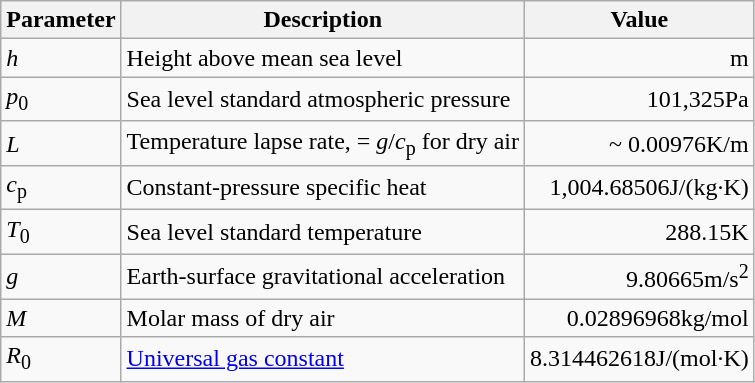<table class="wikitable sortable">
<tr>
<th>Parameter</th>
<th>Description</th>
<th>Value</th>
</tr>
<tr>
<td><em>h</em></td>
<td style="text-align:left;">Height above mean sea level</td>
<td style="text-align:right;">m</td>
</tr>
<tr>
<td><em>p</em><sub>0</sub></td>
<td style="text-align:left;">Sea level standard atmospheric pressure</td>
<td style="text-align:right;">101,325Pa</td>
</tr>
<tr>
<td><em>L</em></td>
<td style="text-align:left;">Temperature lapse rate, = <em>g</em>/<em>c</em><sub>p</sub> for dry air</td>
<td style="text-align:right;">~ 0.00976K/m</td>
</tr>
<tr>
<td><em>c</em><sub>p</sub></td>
<td style="text-align:left;">Constant-pressure specific heat</td>
<td style="text-align:right;">1,004.68506J/(kg·K)</td>
</tr>
<tr>
<td><em>T</em><sub>0</sub></td>
<td style="text-align:left;">Sea level standard temperature</td>
<td style="text-align:right;">288.15K</td>
</tr>
<tr>
<td><em>g</em></td>
<td style="text-align:left;">Earth-surface gravitational acceleration</td>
<td style="text-align:right;">9.80665m/s<sup>2</sup></td>
</tr>
<tr>
<td><em>M</em></td>
<td style="text-align:left;">Molar mass of dry air</td>
<td style="text-align:right;">0.02896968kg/mol</td>
</tr>
<tr>
<td><em>R</em><sub>0</sub></td>
<td style="text-align:left;"><a href='#'>Universal gas constant</a></td>
<td style="text-align:right;">8.314462618J/(mol·K)</td>
</tr>
</table>
